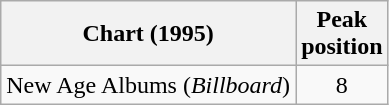<table class="wikitable">
<tr>
<th>Chart (1995)</th>
<th>Peak<br>position</th>
</tr>
<tr>
<td>New Age Albums (<em>Billboard</em>)</td>
<td align=center>8</td>
</tr>
</table>
